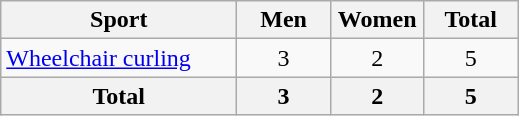<table class="wikitable sortable" style=text-align:center>
<tr>
<th width=150>Sport</th>
<th width=55>Men</th>
<th width=55>Women</th>
<th width=55>Total</th>
</tr>
<tr>
<td align=left><a href='#'>Wheelchair curling</a></td>
<td>3</td>
<td>2</td>
<td>5</td>
</tr>
<tr>
<th>Total</th>
<th>3</th>
<th>2</th>
<th>5</th>
</tr>
</table>
